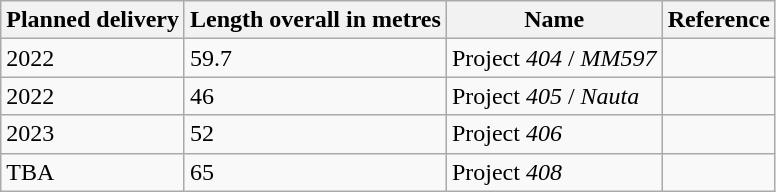<table class="wikitable sortable">
<tr>
<th>Planned delivery</th>
<th>Length overall in metres</th>
<th>Name</th>
<th>Reference</th>
</tr>
<tr>
<td>2022</td>
<td>59.7</td>
<td>Project <em>404</em> / <em>MM597</em></td>
<td></td>
</tr>
<tr>
<td>2022</td>
<td>46</td>
<td>Project <em>405</em> / <em>Nauta</em></td>
<td></td>
</tr>
<tr>
<td>2023</td>
<td>52</td>
<td>Project <em>406</em></td>
<td></td>
</tr>
<tr>
<td>TBA</td>
<td>65</td>
<td>Project <em>408</em></td>
<td></td>
</tr>
</table>
